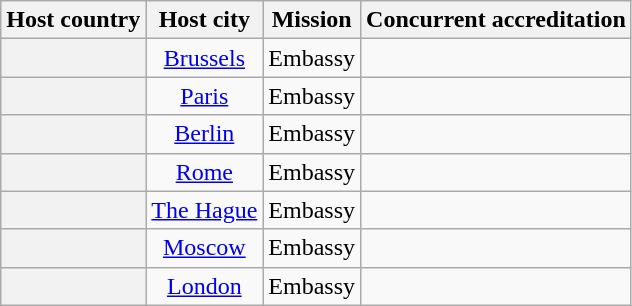<table class="wikitable plainrowheaders" style="text-align:center;">
<tr>
<th scope="col">Host country</th>
<th scope="col">Host city</th>
<th scope="col">Mission</th>
<th scope="col">Concurrent accreditation</th>
</tr>
<tr>
<th scope="row"></th>
<td><a href='#'>Brussels</a></td>
<td>Embassy</td>
<td> </td>
</tr>
<tr>
<th scope="row"></th>
<td><a href='#'>Paris</a></td>
<td>Embassy</td>
<td></td>
</tr>
<tr>
<th scope="row"></th>
<td><a href='#'>Berlin</a></td>
<td>Embassy</td>
<td></td>
</tr>
<tr>
<th scope="row"></th>
<td><a href='#'>Rome</a></td>
<td>Embassy</td>
<td></td>
</tr>
<tr>
<th scope="row"></th>
<td><a href='#'>The Hague</a></td>
<td>Embassy</td>
<td></td>
</tr>
<tr>
<th scope="row"></th>
<td><a href='#'>Moscow</a></td>
<td>Embassy</td>
<td></td>
</tr>
<tr>
<th scope="row"></th>
<td><a href='#'>London</a></td>
<td>Embassy</td>
<td></td>
</tr>
</table>
